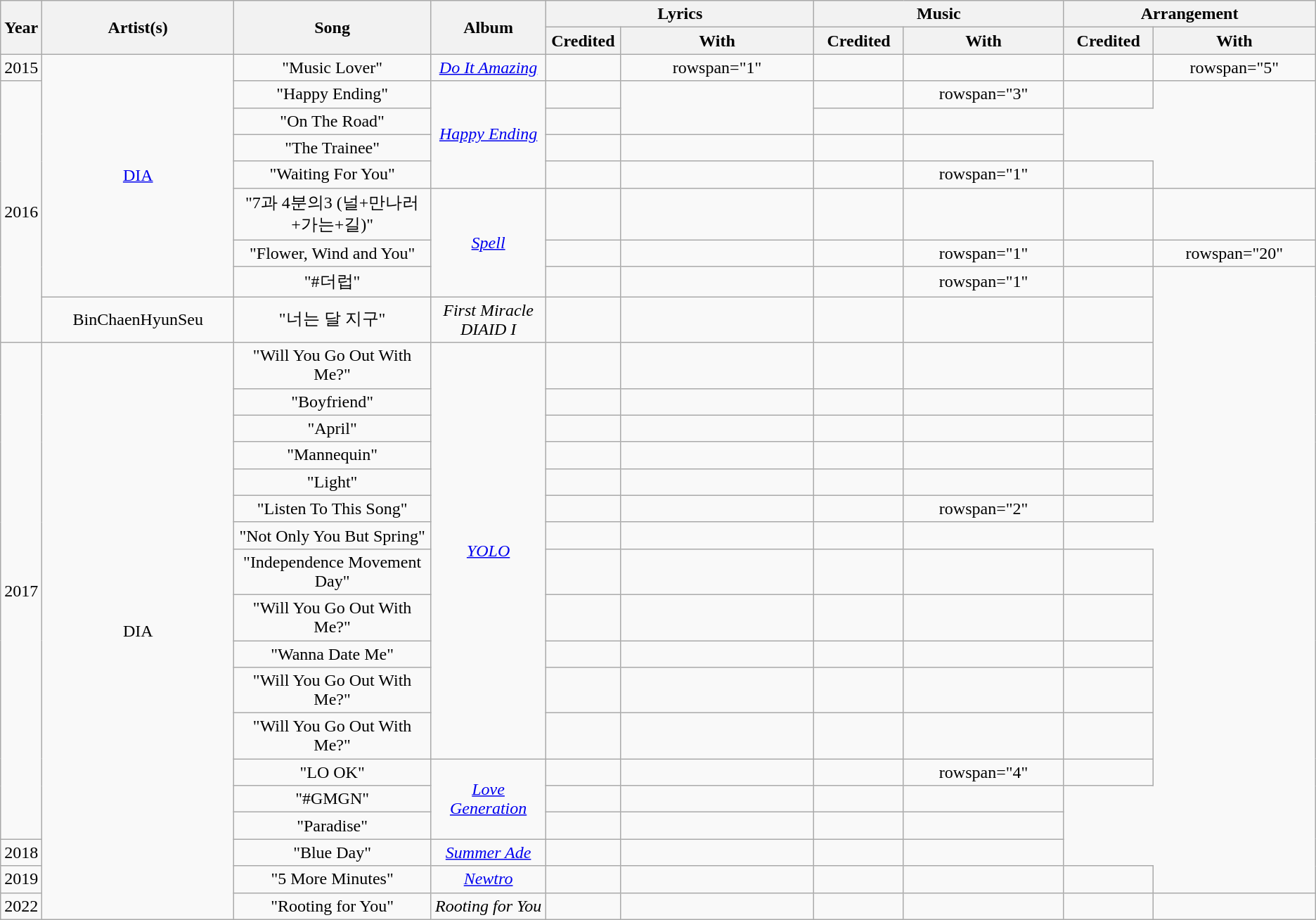<table class="wikitable" style="text-align:center;">
<tr>
<th rowspan="2" style="width:2em;">Year</th>
<th rowspan="2" style="width:12em;">Artist(s)</th>
<th rowspan="2" style="width:13em;">Song</th>
<th rowspan="2" style="width:7em;">Album</th>
<th colspan="2" style="width:16em;">Lyrics</th>
<th colspan="2" style="width:16em;">Music</th>
<th colspan="2" style="width:16em;">Arrangement</th>
</tr>
<tr>
<th style="width:4em;">Credited</th>
<th style="width:13em;">With</th>
<th style="width:4em;">Credited</th>
<th style="width:8em;">With</th>
<th style="width:4em;">Credited</th>
<th style="width:8em;">With</th>
</tr>
<tr>
<td>2015</td>
<td rowspan="8"><a href='#'>DIA</a></td>
<td>"Music Lover"</td>
<td><em><a href='#'>Do It Amazing</a></em></td>
<td></td>
<td>rowspan="1"</td>
<td></td>
<td></td>
<td></td>
<td>rowspan="5"</td>
</tr>
<tr>
<td rowspan="8">2016</td>
<td>"Happy Ending"</td>
<td rowspan="4"><em><a href='#'>Happy Ending</a></em></td>
<td></td>
<td rowspan="2"></td>
<td></td>
<td>rowspan="3"</td>
<td></td>
</tr>
<tr>
<td>"On The Road"</td>
<td></td>
<td></td>
<td></td>
</tr>
<tr>
<td>"The Trainee"</td>
<td></td>
<td></td>
<td></td>
<td></td>
</tr>
<tr>
<td>"Waiting For You" </td>
<td></td>
<td></td>
<td></td>
<td>rowspan="1"</td>
<td></td>
</tr>
<tr>
<td>"7과 4분의3 (널+만나러+가는+길)"</td>
<td rowspan="3"><em><a href='#'>Spell</a></em></td>
<td></td>
<td></td>
<td></td>
<td></td>
<td></td>
<td></td>
</tr>
<tr>
<td>"Flower, Wind and You" </td>
<td></td>
<td></td>
<td></td>
<td>rowspan="1"</td>
<td></td>
<td>rowspan="20"</td>
</tr>
<tr>
<td>"#더럽" </td>
<td></td>
<td></td>
<td></td>
<td>rowspan="1"</td>
<td></td>
</tr>
<tr>
<td>BinChaenHyunSeu</td>
<td>"너는 달 지구"</td>
<td><em>First Miracle DIAID I</em></td>
<td></td>
<td></td>
<td></td>
<td></td>
<td></td>
</tr>
<tr>
<td rowspan="15">2017</td>
<td rowspan="18">DIA</td>
<td>"Will You Go Out With Me?" </td>
<td rowspan="12"><em><a href='#'>YOLO</a></em></td>
<td></td>
<td></td>
<td></td>
<td></td>
<td></td>
</tr>
<tr>
<td>"Boyfriend" </td>
<td></td>
<td></td>
<td></td>
<td></td>
<td></td>
</tr>
<tr>
<td>"April" <br></td>
<td></td>
<td></td>
<td></td>
<td></td>
<td></td>
</tr>
<tr>
<td>"Mannequin" </td>
<td></td>
<td></td>
<td></td>
<td></td>
<td></td>
</tr>
<tr>
<td>"Light" </td>
<td></td>
<td></td>
<td></td>
<td></td>
<td></td>
</tr>
<tr>
<td>"Listen To This Song" </td>
<td></td>
<td></td>
<td></td>
<td>rowspan="2" </td>
<td></td>
</tr>
<tr>
<td>"Not Only You But Spring" </td>
<td></td>
<td></td>
<td></td>
<td></td>
</tr>
<tr>
<td>"Independence Movement Day" </td>
<td></td>
<td></td>
<td></td>
<td></td>
<td></td>
</tr>
<tr>
<td>"Will You Go Out With Me?" </td>
<td></td>
<td></td>
<td></td>
<td></td>
<td></td>
</tr>
<tr>
<td>"Wanna Date Me" </td>
<td></td>
<td></td>
<td></td>
<td></td>
<td></td>
</tr>
<tr>
<td>"Will You Go Out With Me?" </td>
<td></td>
<td></td>
<td></td>
<td></td>
<td></td>
</tr>
<tr>
<td>"Will You Go Out With Me?" </td>
<td></td>
<td></td>
<td></td>
<td></td>
<td></td>
</tr>
<tr>
<td>"LO OK"</td>
<td rowspan="3"><em><a href='#'>Love Generation</a></em></td>
<td></td>
<td></td>
<td></td>
<td>rowspan="4" </td>
<td></td>
</tr>
<tr>
<td>"#GMGN" </td>
<td></td>
<td></td>
<td></td>
<td></td>
</tr>
<tr>
<td>"Paradise" </td>
<td></td>
<td></td>
<td></td>
<td></td>
</tr>
<tr>
<td rowspan="1">2018</td>
<td>"Blue Day"</td>
<td><em><a href='#'>Summer Ade</a></em></td>
<td></td>
<td></td>
<td></td>
<td></td>
</tr>
<tr>
<td>2019</td>
<td>"5 More Minutes"</td>
<td><em><a href='#'>Newtro</a></em></td>
<td></td>
<td></td>
<td></td>
<td></td>
<td></td>
</tr>
<tr>
<td>2022</td>
<td>"Rooting for You"</td>
<td><em>Rooting for You</em></td>
<td></td>
<td></td>
<td></td>
<td></td>
<td></td>
<td></td>
</tr>
</table>
